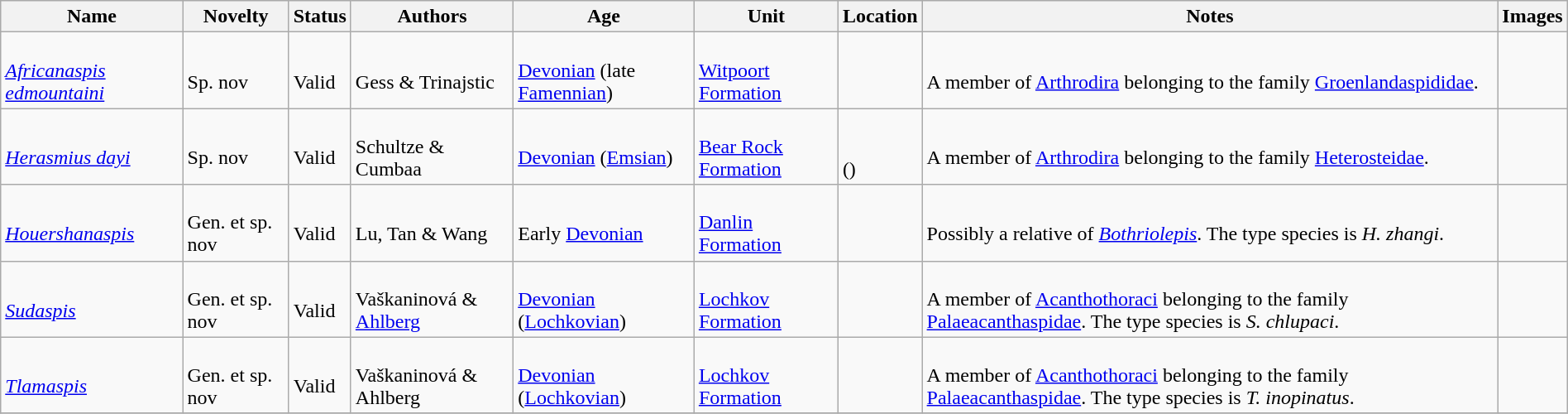<table class="wikitable sortable" align="center" width="100%">
<tr>
<th>Name</th>
<th>Novelty</th>
<th>Status</th>
<th>Authors</th>
<th>Age</th>
<th>Unit</th>
<th>Location</th>
<th>Notes</th>
<th>Images</th>
</tr>
<tr>
<td><br><em><a href='#'>Africanaspis edmountaini</a></em></td>
<td><br>Sp. nov</td>
<td><br>Valid</td>
<td><br>Gess & Trinajstic</td>
<td><br><a href='#'>Devonian</a> (late <a href='#'>Famennian</a>)</td>
<td><br><a href='#'>Witpoort Formation</a></td>
<td><br></td>
<td><br>A member of <a href='#'>Arthrodira</a> belonging to the family <a href='#'>Groenlandaspididae</a>.</td>
<td></td>
</tr>
<tr>
<td><br><em><a href='#'>Herasmius dayi</a></em></td>
<td><br>Sp. nov</td>
<td><br>Valid</td>
<td><br>Schultze & Cumbaa</td>
<td><br><a href='#'>Devonian</a> (<a href='#'>Emsian</a>)</td>
<td><br><a href='#'>Bear Rock Formation</a></td>
<td><br><br>()</td>
<td><br>A member of <a href='#'>Arthrodira</a> belonging to the family <a href='#'>Heterosteidae</a>.</td>
<td></td>
</tr>
<tr>
<td><br><em><a href='#'>Houershanaspis</a></em></td>
<td><br>Gen. et sp. nov</td>
<td><br>Valid</td>
<td><br>Lu, Tan & Wang</td>
<td><br>Early <a href='#'>Devonian</a></td>
<td><br><a href='#'>Danlin Formation</a></td>
<td><br></td>
<td><br>Possibly a relative of <em><a href='#'>Bothriolepis</a></em>. The type species is <em>H. zhangi</em>.</td>
<td></td>
</tr>
<tr>
<td><br><em><a href='#'>Sudaspis</a></em></td>
<td><br>Gen. et sp. nov</td>
<td><br>Valid</td>
<td><br>Vaškaninová & <a href='#'>Ahlberg</a></td>
<td><br><a href='#'>Devonian</a> (<a href='#'>Lochkovian</a>)</td>
<td><br><a href='#'>Lochkov Formation</a></td>
<td><br></td>
<td><br>A member of <a href='#'>Acanthothoraci</a> belonging to the family <a href='#'>Palaeacanthaspidae</a>. The type species is <em>S. chlupaci</em>.</td>
<td></td>
</tr>
<tr>
<td><br><em><a href='#'>Tlamaspis</a></em></td>
<td><br>Gen. et sp. nov</td>
<td><br>Valid</td>
<td><br>Vaškaninová & Ahlberg</td>
<td><br><a href='#'>Devonian</a> (<a href='#'>Lochkovian</a>)</td>
<td><br><a href='#'>Lochkov Formation</a></td>
<td><br></td>
<td><br>A member of <a href='#'>Acanthothoraci</a> belonging to the family <a href='#'>Palaeacanthaspidae</a>. The type species is <em>T. inopinatus</em>.</td>
<td></td>
</tr>
<tr>
</tr>
</table>
